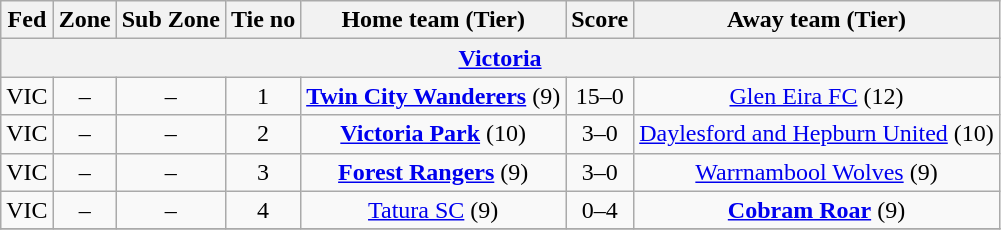<table class="wikitable" style="text-align:center">
<tr>
<th>Fed</th>
<th>Zone</th>
<th>Sub Zone</th>
<th>Tie no</th>
<th>Home team (Tier)</th>
<th>Score</th>
<th>Away team (Tier)</th>
</tr>
<tr>
<th colspan=7><a href='#'>Victoria</a></th>
</tr>
<tr>
<td>VIC</td>
<td>–</td>
<td>–</td>
<td>1</td>
<td><strong><a href='#'>Twin City Wanderers</a></strong> (9)</td>
<td>15–0</td>
<td><a href='#'>Glen Eira FC</a> (12)</td>
</tr>
<tr>
<td>VIC</td>
<td>–</td>
<td>–</td>
<td>2</td>
<td><strong><a href='#'>Victoria Park</a></strong> (10)</td>
<td>3–0</td>
<td><a href='#'>Daylesford and Hepburn United</a> (10)</td>
</tr>
<tr>
<td>VIC</td>
<td>–</td>
<td>–</td>
<td>3</td>
<td><strong><a href='#'>Forest Rangers</a></strong> (9)</td>
<td>3–0</td>
<td><a href='#'>Warrnambool Wolves</a> (9)</td>
</tr>
<tr>
<td>VIC</td>
<td>–</td>
<td>–</td>
<td>4</td>
<td><a href='#'>Tatura SC</a> (9)</td>
<td>0–4</td>
<td><strong><a href='#'>Cobram Roar</a></strong> (9)</td>
</tr>
<tr>
</tr>
</table>
